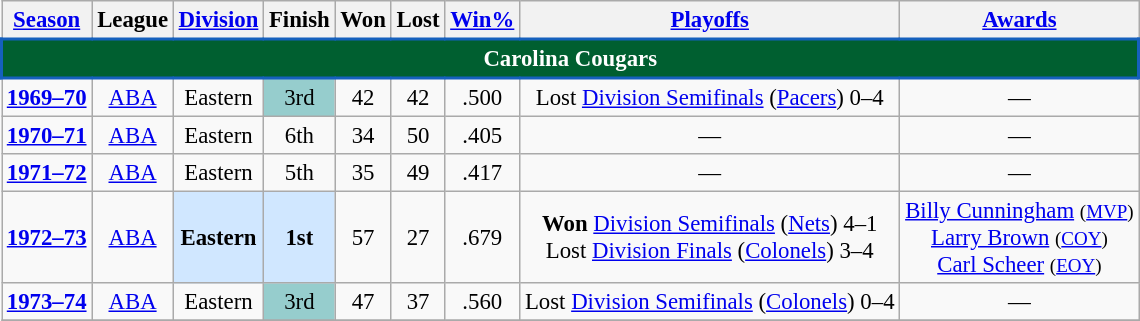<table class="wikitable plainrowheaders" style="text-align:center; font-size:95%" summary="Season (sortable), Conference, Finish (sortable), Division, Finish (sortable), Wins (sortable), Losses (sortable), Win% (sortable), GB (sortable), Playoffs, Awards and Head coach">
<tr>
<th scope="col"><a href='#'>Season</a></th>
<th scope="col">League</th>
<th scope="col" class="unsortable"><a href='#'>Division</a></th>
<th scope="col">Finish</th>
<th scope="col">Won</th>
<th scope="col">Lost</th>
<th scope="col"><a href='#'>Win%</a></th>
<th scope="col" class="unsortable"><a href='#'>Playoffs</a></th>
<th scope="col" class="unsortable"><a href='#'>Awards</a></th>
</tr>
<tr>
<td colspan="9" align=center style="background:#005F30; color:#FFFFFF; border:2px solid #1560BD;"><strong>Carolina Cougars</strong></td>
</tr>
<tr>
<th scope="row" style="background-color:transparent;"><a href='#'>1969–70</a></th>
<td><a href='#'>ABA</a></td>
<td>Eastern</td>
<td bgcolor="#96CDCD">3rd</td>
<td>42</td>
<td>42</td>
<td>.500</td>
<td>Lost <a href='#'>Division Semifinals</a> (<a href='#'>Pacers</a>) 0–4</td>
<td>—</td>
</tr>
<tr>
<th scope="row" style="background-color:transparent;"><a href='#'>1970–71</a></th>
<td><a href='#'>ABA</a></td>
<td>Eastern</td>
<td>6th</td>
<td>34</td>
<td>50</td>
<td>.405</td>
<td>—</td>
<td>—</td>
</tr>
<tr>
<th scope="row" style="background-color:transparent;"><a href='#'>1971–72</a></th>
<td><a href='#'>ABA</a></td>
<td>Eastern</td>
<td>5th</td>
<td>35</td>
<td>49</td>
<td>.417</td>
<td>—</td>
<td>—</td>
</tr>
<tr>
<th scope="row" style="background-color:transparent;"><a href='#'>1972–73</a></th>
<td><a href='#'>ABA</a></td>
<td align="center" bgcolor="#D0E7FF"><strong>Eastern</strong></td>
<td align="center" bgcolor="#D0E7FF"><strong>1st</strong></td>
<td>57</td>
<td>27</td>
<td>.679</td>
<td><strong>Won</strong> <a href='#'>Division Semifinals</a> (<a href='#'>Nets</a>) 4–1 <br>Lost <a href='#'>Division Finals</a> (<a href='#'>Colonels</a>) 3–4</td>
<td><a href='#'>Billy Cunningham</a> <small>(<a href='#'>MVP</a>)</small> <br> <a href='#'>Larry Brown</a> <small>(<a href='#'>COY</a>)</small> <br> <a href='#'>Carl Scheer</a> <small>(<a href='#'>EOY</a>)</small></td>
</tr>
<tr>
<th scope="row" style="background-color:transparent;"><a href='#'>1973–74</a></th>
<td><a href='#'>ABA</a></td>
<td>Eastern</td>
<td style="background:#96cdcd;">3rd</td>
<td>47</td>
<td>37</td>
<td>.560</td>
<td>Lost <a href='#'>Division Semifinals</a> (<a href='#'>Colonels</a>) 0–4</td>
<td>—</td>
</tr>
<tr>
</tr>
</table>
